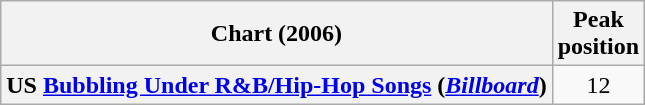<table class="wikitable plainrowheaders" style="text-align:center">
<tr>
<th scope="col">Chart (2006)</th>
<th scope="col">Peak<br>position</th>
</tr>
<tr>
<th scope="row">US <a href='#'>Bubbling Under R&B/Hip-Hop Songs</a> (<em><a href='#'>Billboard</a></em>)</th>
<td>12</td>
</tr>
</table>
